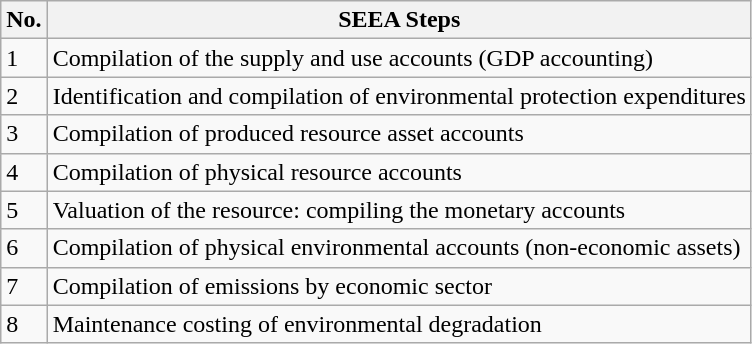<table class="wikitable">
<tr>
<th>No.</th>
<th>SEEA Steps</th>
</tr>
<tr>
<td>1</td>
<td>Compilation of the supply and use accounts (GDP accounting)</td>
</tr>
<tr>
<td>2</td>
<td>Identification and compilation of environmental protection expenditures</td>
</tr>
<tr>
<td>3</td>
<td>Compilation of produced resource asset accounts</td>
</tr>
<tr>
<td>4</td>
<td>Compilation of physical resource accounts</td>
</tr>
<tr>
<td>5</td>
<td>Valuation of the resource: compiling the monetary accounts</td>
</tr>
<tr>
<td>6</td>
<td>Compilation of physical environmental accounts (non-economic assets)</td>
</tr>
<tr>
<td>7</td>
<td>Compilation of emissions by economic sector</td>
</tr>
<tr>
<td>8</td>
<td>Maintenance costing of environmental degradation</td>
</tr>
</table>
